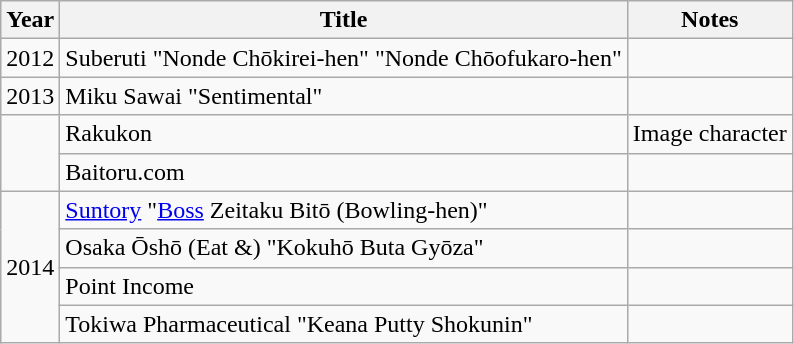<table class="wikitable">
<tr>
<th>Year</th>
<th>Title</th>
<th>Notes</th>
</tr>
<tr>
<td>2012</td>
<td>Suberuti "Nonde Chōkirei-hen" "Nonde Chōofukaro-hen"</td>
<td></td>
</tr>
<tr>
<td>2013</td>
<td>Miku Sawai "Sentimental"</td>
<td></td>
</tr>
<tr>
<td rowspan="2"></td>
<td>Rakukon</td>
<td>Image character</td>
</tr>
<tr>
<td>Baitoru.com</td>
<td></td>
</tr>
<tr>
<td rowspan="4">2014</td>
<td><a href='#'>Suntory</a> "<a href='#'>Boss</a> Zeitaku Bitō (Bowling-hen)"</td>
<td></td>
</tr>
<tr>
<td>Osaka Ōshō (Eat &) "Kokuhō Buta Gyōza"</td>
<td></td>
</tr>
<tr>
<td>Point Income</td>
<td></td>
</tr>
<tr>
<td>Tokiwa Pharmaceutical "Keana Putty Shokunin"</td>
<td></td>
</tr>
</table>
